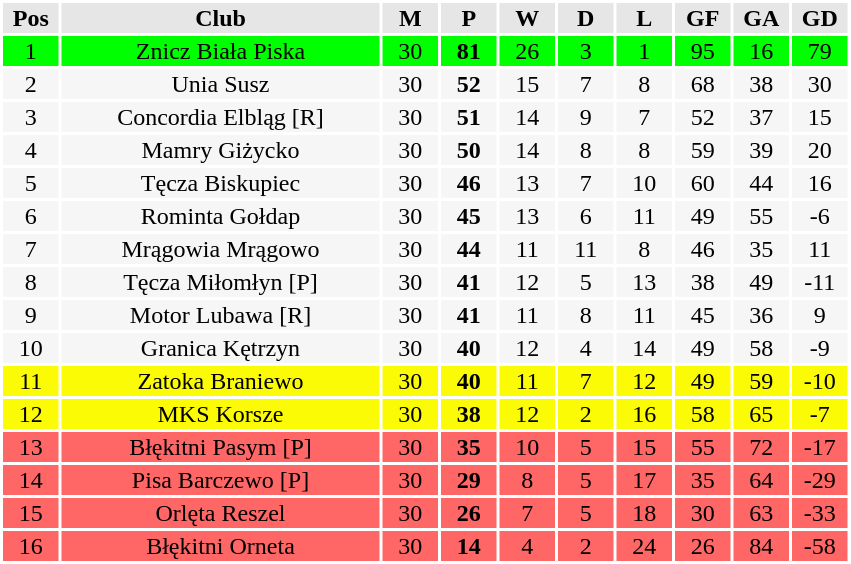<table class="toccolours" style="margin: 0;background:#ffffff;">
<tr bgcolor=#e6e6e6>
<th width=35px>Pos</th>
<th width=210px>Club</th>
<th width=35px>M</th>
<th width=35px>P</th>
<th width=35px>W</th>
<th width=35px>D</th>
<th width=35px>L</th>
<th width=35px>GF</th>
<th width=35px>GA</th>
<th width=35px>GD</th>
</tr>
<tr align=center bgcolor=#00FF00>
<td>1</td>
<td>Znicz Biała Piska</td>
<td>30</td>
<td><strong>81</strong></td>
<td>26</td>
<td>3</td>
<td>1</td>
<td>95</td>
<td>16</td>
<td>79</td>
</tr>
<tr align=center bgcolor=#f6f6f6>
<td>2</td>
<td>Unia Susz</td>
<td>30</td>
<td><strong>52</strong></td>
<td>15</td>
<td>7</td>
<td>8</td>
<td>68</td>
<td>38</td>
<td>30</td>
</tr>
<tr align=center bgcolor=#f6f6f6>
<td>3</td>
<td>Concordia Elbląg [R]</td>
<td>30</td>
<td><strong>51</strong></td>
<td>14</td>
<td>9</td>
<td>7</td>
<td>52</td>
<td>37</td>
<td>15</td>
</tr>
<tr align=center bgcolor=#f6f6f6>
<td>4</td>
<td>Mamry Giżycko</td>
<td>30</td>
<td><strong>50</strong></td>
<td>14</td>
<td>8</td>
<td>8</td>
<td>59</td>
<td>39</td>
<td>20</td>
</tr>
<tr align=center bgcolor=#f6f6f6>
<td>5</td>
<td>Tęcza Biskupiec</td>
<td>30</td>
<td><strong>46</strong></td>
<td>13</td>
<td>7</td>
<td>10</td>
<td>60</td>
<td>44</td>
<td>16</td>
</tr>
<tr align=center bgcolor=#f6f6f6>
<td>6</td>
<td>Rominta Gołdap</td>
<td>30</td>
<td><strong>45</strong></td>
<td>13</td>
<td>6</td>
<td>11</td>
<td>49</td>
<td>55</td>
<td>-6</td>
</tr>
<tr align=center bgcolor=#f6f6f6>
<td>7</td>
<td>Mrągowia Mrągowo</td>
<td>30</td>
<td><strong>44</strong></td>
<td>11</td>
<td>11</td>
<td>8</td>
<td>46</td>
<td>35</td>
<td>11</td>
</tr>
<tr align=center bgcolor=#f6f6f6>
<td>8</td>
<td>Tęcza Miłomłyn [P]</td>
<td>30</td>
<td><strong>41</strong></td>
<td>12</td>
<td>5</td>
<td>13</td>
<td>38</td>
<td>49</td>
<td>-11</td>
</tr>
<tr align=center bgcolor=#f6f6f6>
<td>9</td>
<td>Motor Lubawa [R]</td>
<td>30</td>
<td><strong>41</strong></td>
<td>11</td>
<td>8</td>
<td>11</td>
<td>45</td>
<td>36</td>
<td>9</td>
</tr>
<tr align=center bgcolor=#f6f6f6>
<td>10</td>
<td>Granica Kętrzyn</td>
<td>30</td>
<td><strong>40</strong></td>
<td>12</td>
<td>4</td>
<td>14</td>
<td>49</td>
<td>58</td>
<td>-9</td>
</tr>
<tr align=center bgcolor=#fbfb05>
<td>11</td>
<td>Zatoka Braniewo</td>
<td>30</td>
<td><strong>40</strong></td>
<td>11</td>
<td>7</td>
<td>12</td>
<td>49</td>
<td>59</td>
<td>-10</td>
</tr>
<tr align=center bgcolor=#fbfb05>
<td>12</td>
<td>MKS Korsze</td>
<td>30</td>
<td><strong>38</strong></td>
<td>12</td>
<td>2</td>
<td>16</td>
<td>58</td>
<td>65</td>
<td>-7</td>
</tr>
<tr align=center bgcolor=#ff6666>
<td>13</td>
<td>Błękitni Pasym [P]</td>
<td>30</td>
<td><strong>35</strong></td>
<td>10</td>
<td>5</td>
<td>15</td>
<td>55</td>
<td>72</td>
<td>-17</td>
</tr>
<tr align=center bgcolor=#ff6666>
<td>14</td>
<td>Pisa Barczewo [P]</td>
<td>30</td>
<td><strong>29</strong></td>
<td>8</td>
<td>5</td>
<td>17</td>
<td>35</td>
<td>64</td>
<td>-29</td>
</tr>
<tr align=center bgcolor=#ff6666>
<td>15</td>
<td>Orlęta Reszel</td>
<td>30</td>
<td><strong>26</strong></td>
<td>7</td>
<td>5</td>
<td>18</td>
<td>30</td>
<td>63</td>
<td>-33</td>
</tr>
<tr align=center bgcolor=#ff6666>
<td>16</td>
<td>Błękitni Orneta</td>
<td>30</td>
<td><strong>14</strong></td>
<td>4</td>
<td>2</td>
<td>24</td>
<td>26</td>
<td>84</td>
<td>-58</td>
</tr>
</table>
